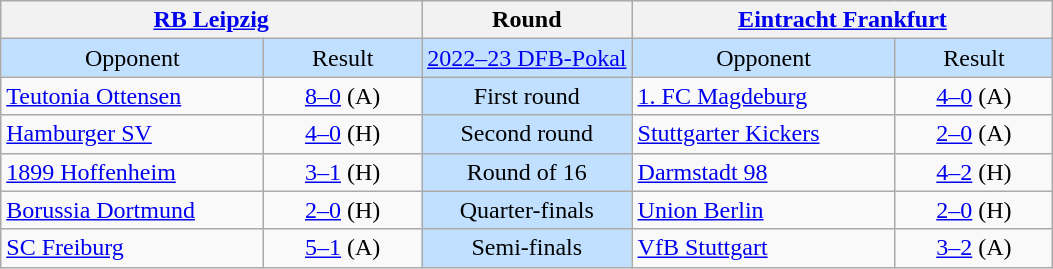<table class="wikitable" style="text-align:center; white-space:nowrap;">
<tr>
<th colspan="2"><a href='#'>RB Leipzig</a></th>
<th>Round</th>
<th colspan="2"><a href='#'>Eintracht Frankfurt</a></th>
</tr>
<tr style="background:#C1E0FF;">
<td style="width:25%;">Opponent</td>
<td style="width:15%;">Result</td>
<td><a href='#'>2022–23 DFB-Pokal</a></td>
<td style="width:25%;">Opponent</td>
<td style="width:15%;">Result</td>
</tr>
<tr>
<td style="text-align:left;"><a href='#'>Teutonia Ottensen</a></td>
<td><a href='#'>8–0</a> (A)</td>
<td style="background:#C1E0FF;">First round</td>
<td style="text-align:left;"><a href='#'>1. FC Magdeburg</a></td>
<td><a href='#'>4–0</a> (A)</td>
</tr>
<tr>
<td style="text-align:left;"><a href='#'>Hamburger SV</a></td>
<td><a href='#'>4–0</a> (H)</td>
<td style="background:#C1E0FF;">Second round</td>
<td style="text-align:left;"><a href='#'>Stuttgarter Kickers</a></td>
<td><a href='#'>2–0</a> (A)</td>
</tr>
<tr>
<td style="text-align:left;"><a href='#'>1899 Hoffenheim</a></td>
<td><a href='#'>3–1</a> (H)</td>
<td style="background:#C1E0FF;">Round of 16</td>
<td style="text-align:left;"><a href='#'>Darmstadt 98</a></td>
<td><a href='#'>4–2</a> (H)</td>
</tr>
<tr>
<td style="text-align:left;"><a href='#'>Borussia Dortmund</a></td>
<td><a href='#'>2–0</a> (H)</td>
<td style="background:#C1E0FF;">Quarter-finals</td>
<td style="text-align:left;"><a href='#'>Union Berlin</a></td>
<td><a href='#'>2–0</a> (H)</td>
</tr>
<tr>
<td style="text-align:left;"><a href='#'>SC Freiburg</a></td>
<td><a href='#'>5–1</a> (A)</td>
<td style="background:#C1E0FF;">Semi-finals</td>
<td style="text-align:left;"><a href='#'>VfB Stuttgart</a></td>
<td><a href='#'>3–2</a> (A)</td>
</tr>
</table>
